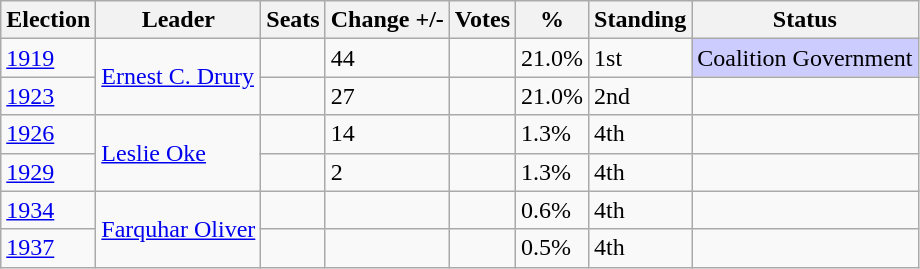<table class="wikitable sortable" style="text-align: left;">
<tr>
<th>Election</th>
<th>Leader</th>
<th>Seats</th>
<th>Change +/-</th>
<th>Votes</th>
<th>%</th>
<th>Standing</th>
<th>Status</th>
</tr>
<tr>
<td><a href='#'>1919</a></td>
<td rowspan=2><a href='#'>Ernest C. Drury</a></td>
<td></td>
<td>44</td>
<td></td>
<td>21.0%</td>
<td>1st</td>
<td style="background:#ccf;">Coalition Government</td>
</tr>
<tr>
<td><a href='#'>1923</a></td>
<td></td>
<td>27</td>
<td></td>
<td>21.0%</td>
<td>2nd</td>
<td></td>
</tr>
<tr>
<td><a href='#'>1926</a></td>
<td rowspan=2><a href='#'>Leslie Oke</a></td>
<td></td>
<td>14</td>
<td></td>
<td>1.3%</td>
<td>4th</td>
<td></td>
</tr>
<tr>
<td><a href='#'>1929</a></td>
<td></td>
<td>2</td>
<td></td>
<td>1.3%</td>
<td>4th</td>
<td></td>
</tr>
<tr>
<td><a href='#'>1934</a></td>
<td rowspan=2><a href='#'>Farquhar Oliver</a></td>
<td></td>
<td></td>
<td></td>
<td>0.6%</td>
<td>4th</td>
<td></td>
</tr>
<tr>
<td><a href='#'>1937</a></td>
<td></td>
<td></td>
<td></td>
<td>0.5%</td>
<td>4th</td>
<td></td>
</tr>
</table>
